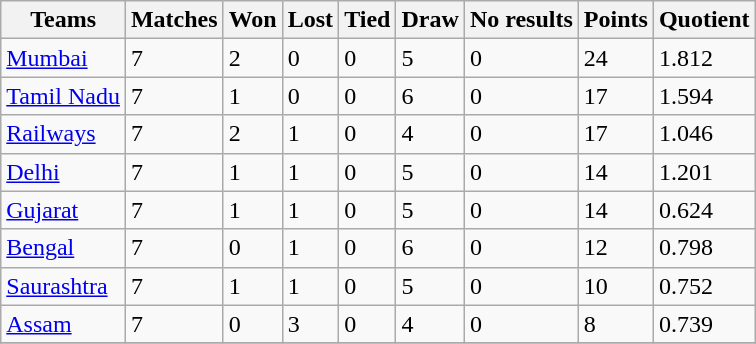<table class="wikitable sortable">
<tr>
<th>Teams</th>
<th>Matches</th>
<th>Won</th>
<th>Lost</th>
<th>Tied</th>
<th>Draw</th>
<th>No results</th>
<th>Points</th>
<th>Quotient</th>
</tr>
<tr>
<td><a href='#'>Mumbai</a></td>
<td>7</td>
<td>2</td>
<td>0</td>
<td>0</td>
<td>5</td>
<td>0</td>
<td>24</td>
<td>1.812</td>
</tr>
<tr>
<td><a href='#'>Tamil Nadu</a></td>
<td>7</td>
<td>1</td>
<td>0</td>
<td>0</td>
<td>6</td>
<td>0</td>
<td>17</td>
<td>1.594</td>
</tr>
<tr>
<td><a href='#'>Railways</a></td>
<td>7</td>
<td>2</td>
<td>1</td>
<td>0</td>
<td>4</td>
<td>0</td>
<td>17</td>
<td>1.046</td>
</tr>
<tr>
<td><a href='#'>Delhi</a></td>
<td>7</td>
<td>1</td>
<td>1</td>
<td>0</td>
<td>5</td>
<td>0</td>
<td>14</td>
<td>1.201</td>
</tr>
<tr>
<td><a href='#'>Gujarat</a></td>
<td>7</td>
<td>1</td>
<td>1</td>
<td>0</td>
<td>5</td>
<td>0</td>
<td>14</td>
<td>0.624</td>
</tr>
<tr>
<td><a href='#'>Bengal</a></td>
<td>7</td>
<td>0</td>
<td>1</td>
<td>0</td>
<td>6</td>
<td>0</td>
<td>12</td>
<td>0.798</td>
</tr>
<tr>
<td><a href='#'>Saurashtra</a></td>
<td>7</td>
<td>1</td>
<td>1</td>
<td>0</td>
<td>5</td>
<td>0</td>
<td>10</td>
<td>0.752</td>
</tr>
<tr>
<td><a href='#'>Assam</a></td>
<td>7</td>
<td>0</td>
<td>3</td>
<td>0</td>
<td>4</td>
<td>0</td>
<td>8</td>
<td>0.739</td>
</tr>
<tr>
</tr>
</table>
